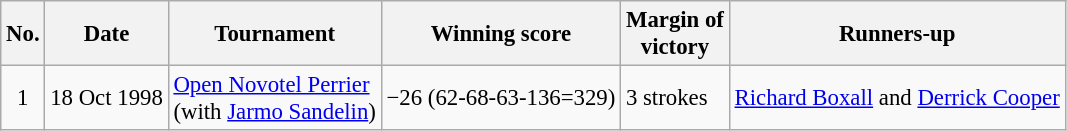<table class="wikitable" style="font-size:95%;">
<tr>
<th>No.</th>
<th>Date</th>
<th>Tournament</th>
<th>Winning score</th>
<th>Margin of<br>victory</th>
<th>Runners-up</th>
</tr>
<tr>
<td align=center>1</td>
<td align=right>18 Oct 1998</td>
<td><a href='#'>Open Novotel Perrier</a><br>(with  <a href='#'>Jarmo Sandelin</a>)</td>
<td>−26 (62-68-63-136=329)</td>
<td>3 strokes</td>
<td> <a href='#'>Richard Boxall</a> and  <a href='#'>Derrick Cooper</a></td>
</tr>
</table>
